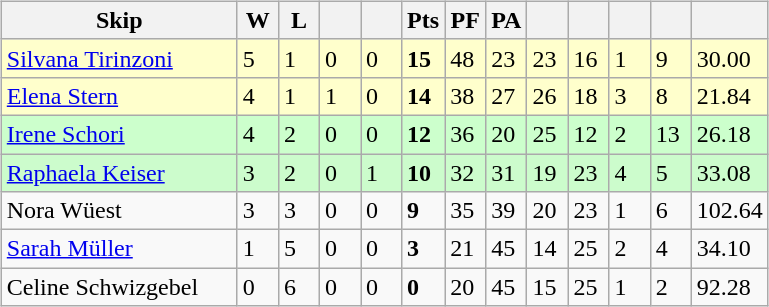<table style="font-size: 100%;">
<tr>
<td width=10% valign="top"><br><table class="wikitable">
<tr>
<th scope="col" width=150>Skip</th>
<th scope="col" width=20>W</th>
<th scope="col" width=20>L</th>
<th scope="col" width=20></th>
<th scope="col" width=20></th>
<th scope="col" width=20>Pts</th>
<th scope="col" width=20>PF</th>
<th scope="col" width=20>PA</th>
<th scope="col" width=20></th>
<th scope="col" width=20></th>
<th scope="col" width=20></th>
<th scope="col" width=20></th>
<th scope="col" width=20></th>
</tr>
<tr bgcolor=#ffffcc>
<td> <a href='#'>Silvana Tirinzoni</a></td>
<td>5</td>
<td>1</td>
<td>0</td>
<td>0</td>
<td><strong>15</strong></td>
<td>48</td>
<td>23</td>
<td>23</td>
<td>16</td>
<td>1</td>
<td>9</td>
<td>30.00</td>
</tr>
<tr bgcolor=#ffffcc>
<td> <a href='#'>Elena Stern</a></td>
<td>4</td>
<td>1</td>
<td>1</td>
<td>0</td>
<td><strong>14</strong></td>
<td>38</td>
<td>27</td>
<td>26</td>
<td>18</td>
<td>3</td>
<td>8</td>
<td>21.84</td>
</tr>
<tr bgcolor=#ccffcc>
<td> <a href='#'>Irene Schori</a></td>
<td>4</td>
<td>2</td>
<td>0</td>
<td>0</td>
<td><strong>12</strong></td>
<td>36</td>
<td>20</td>
<td>25</td>
<td>12</td>
<td>2</td>
<td>13</td>
<td>26.18</td>
</tr>
<tr bgcolor=#ccfccc>
<td> <a href='#'>Raphaela Keiser</a></td>
<td>3</td>
<td>2</td>
<td>0</td>
<td>1</td>
<td><strong>10</strong></td>
<td>32</td>
<td>31</td>
<td>19</td>
<td>23</td>
<td>4</td>
<td>5</td>
<td>33.08</td>
</tr>
<tr>
<td> Nora Wüest</td>
<td>3</td>
<td>3</td>
<td>0</td>
<td>0</td>
<td><strong>9</strong></td>
<td>35</td>
<td>39</td>
<td>20</td>
<td>23</td>
<td>1</td>
<td>6</td>
<td>102.64</td>
</tr>
<tr>
<td> <a href='#'>Sarah Müller</a></td>
<td>1</td>
<td>5</td>
<td>0</td>
<td>0</td>
<td><strong>3</strong></td>
<td>21</td>
<td>45</td>
<td>14</td>
<td>25</td>
<td>2</td>
<td>4</td>
<td>34.10</td>
</tr>
<tr>
<td> Celine Schwizgebel</td>
<td>0</td>
<td>6</td>
<td>0</td>
<td>0</td>
<td><strong>0</strong></td>
<td>20</td>
<td>45</td>
<td>15</td>
<td>25</td>
<td>1</td>
<td>2</td>
<td>92.28</td>
</tr>
</table>
</td>
</tr>
</table>
